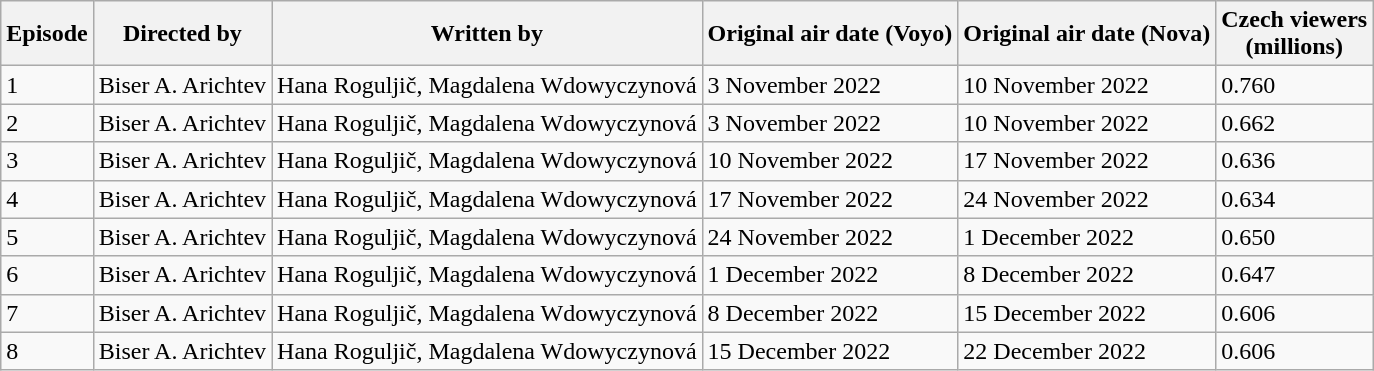<table class="wikitable">
<tr>
<th>Episode</th>
<th>Directed by</th>
<th>Written by</th>
<th>Original air date (Voyo)</th>
<th>Original air date (Nova)</th>
<th>Czech viewers<br>(millions)</th>
</tr>
<tr>
<td>1</td>
<td>Biser A. Arichtev</td>
<td>Hana Roguljič, Magdalena Wdowyczynová</td>
<td>3 November 2022</td>
<td>10 November 2022</td>
<td>0.760</td>
</tr>
<tr>
<td>2</td>
<td>Biser A. Arichtev</td>
<td>Hana Roguljič, Magdalena Wdowyczynová</td>
<td>3 November 2022</td>
<td>10 November 2022</td>
<td>0.662</td>
</tr>
<tr>
<td>3</td>
<td>Biser A. Arichtev</td>
<td>Hana Roguljič, Magdalena Wdowyczynová</td>
<td>10 November 2022</td>
<td>17 November 2022</td>
<td>0.636</td>
</tr>
<tr>
<td>4</td>
<td>Biser A. Arichtev</td>
<td>Hana Roguljič, Magdalena Wdowyczynová</td>
<td>17 November 2022</td>
<td>24 November 2022</td>
<td>0.634</td>
</tr>
<tr>
<td>5</td>
<td>Biser A. Arichtev</td>
<td>Hana Roguljič, Magdalena Wdowyczynová</td>
<td>24 November 2022</td>
<td>1 December 2022</td>
<td>0.650</td>
</tr>
<tr>
<td>6</td>
<td>Biser A. Arichtev</td>
<td>Hana Roguljič, Magdalena Wdowyczynová</td>
<td>1 December 2022</td>
<td>8 December 2022</td>
<td>0.647</td>
</tr>
<tr>
<td>7</td>
<td>Biser A. Arichtev</td>
<td>Hana Roguljič, Magdalena Wdowyczynová</td>
<td>8 December 2022</td>
<td>15 December 2022</td>
<td>0.606</td>
</tr>
<tr>
<td>8</td>
<td>Biser A. Arichtev</td>
<td>Hana Roguljič, Magdalena Wdowyczynová</td>
<td>15 December 2022</td>
<td>22 December 2022</td>
<td>0.606</td>
</tr>
</table>
